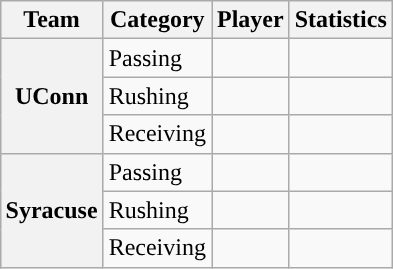<table class="wikitable" style="float:right">
<tr>
<th>Team</th>
<th>Category</th>
<th>Player</th>
<th>Statistics</th>
</tr>
<tr>
<th rowspan=3>UConn</th>
<td>Passing</td>
<td></td>
<td></td>
</tr>
<tr>
<td>Rushing</td>
<td></td>
<td></td>
</tr>
<tr>
<td>Receiving</td>
<td></td>
<td></td>
</tr>
<tr>
<th rowspan=3>Syracuse</th>
<td>Passing</td>
<td></td>
<td></td>
</tr>
<tr>
<td>Rushing</td>
<td></td>
<td></td>
</tr>
<tr>
<td>Receiving</td>
<td></td>
<td></td>
</tr>
</table>
